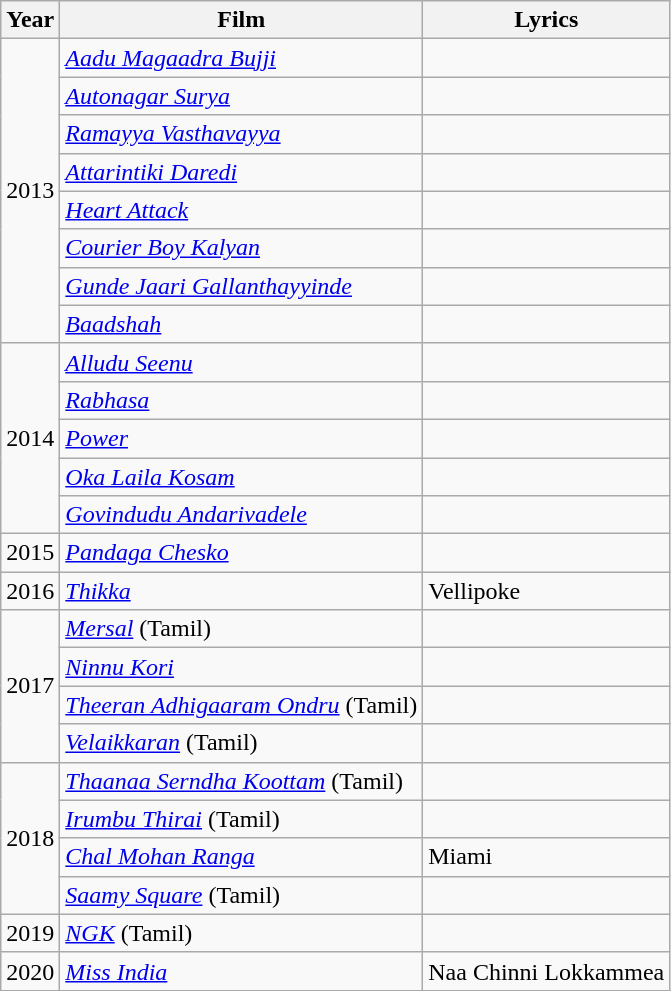<table class="wikitable sortable">
<tr>
<th>Year</th>
<th>Film</th>
<th>Lyrics</th>
</tr>
<tr>
<td rowspan="8">2013</td>
<td><em><a href='#'>Aadu Magaadra Bujji</a></em></td>
<td></td>
</tr>
<tr>
<td><em><a href='#'>Autonagar Surya</a></em></td>
<td></td>
</tr>
<tr>
<td><em><a href='#'>Ramayya Vasthavayya</a></em></td>
<td></td>
</tr>
<tr>
<td><em><a href='#'>Attarintiki Daredi</a></em></td>
<td></td>
</tr>
<tr>
<td><a href='#'><em>Heart Attack</em></a></td>
<td></td>
</tr>
<tr>
<td><em><a href='#'>Courier Boy Kalyan</a></em></td>
<td></td>
</tr>
<tr>
<td><em><a href='#'>Gunde Jaari Gallanthayyinde</a></em></td>
<td></td>
</tr>
<tr>
<td><a href='#'><em>Baadshah</em></a></td>
<td></td>
</tr>
<tr>
<td rowspan="5">2014</td>
<td><em><a href='#'>Alludu Seenu</a></em></td>
<td></td>
</tr>
<tr>
<td><em><a href='#'>Rabhasa</a></em></td>
<td></td>
</tr>
<tr>
<td><a href='#'><em>Power</em></a></td>
<td></td>
</tr>
<tr>
<td><em><a href='#'>Oka Laila Kosam</a></em></td>
<td></td>
</tr>
<tr>
<td><em><a href='#'>Govindudu Andarivadele</a></em></td>
<td></td>
</tr>
<tr>
<td>2015</td>
<td><em><a href='#'>Pandaga Chesko</a></em></td>
<td></td>
</tr>
<tr>
<td>2016</td>
<td><em><a href='#'>Thikka</a></em></td>
<td>Vellipoke</td>
</tr>
<tr>
<td rowspan="4">2017</td>
<td><a href='#'><em>Mersal</em></a>  (Tamil)</td>
<td></td>
</tr>
<tr>
<td><em><a href='#'>Ninnu Kori</a></em></td>
<td></td>
</tr>
<tr>
<td><em><a href='#'>Theeran Adhigaaram Ondru</a></em>  (Tamil)</td>
<td></td>
</tr>
<tr>
<td><a href='#'><em>Velaikkaran</em></a>  (Tamil)</td>
<td></td>
</tr>
<tr>
<td rowspan="4">2018</td>
<td><em><a href='#'>Thaanaa Serndha Koottam</a></em>  (Tamil)</td>
<td></td>
</tr>
<tr>
<td><a href='#'><em>Irumbu Thirai</em></a>  (Tamil)</td>
<td></td>
</tr>
<tr>
<td><em><a href='#'>Chal Mohan Ranga</a></em></td>
<td>Miami</td>
</tr>
<tr>
<td><em><a href='#'>Saamy Square</a></em> (Tamil)</td>
<td></td>
</tr>
<tr>
<td>2019</td>
<td><em><a href='#'>NGK</a></em>  (Tamil)</td>
<td></td>
</tr>
<tr>
<td>2020</td>
<td><em><a href='#'>Miss India</a></em></td>
<td>Naa Chinni Lokkammea</td>
</tr>
<tr>
</tr>
</table>
